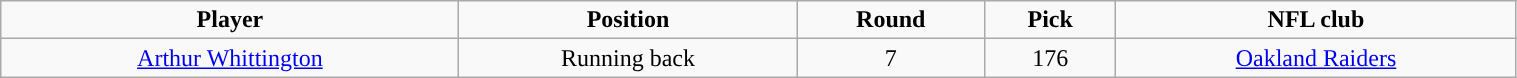<table class="wikitable" width="80%">
<tr align="center">
<td><strong>Player</strong></td>
<td><strong>Position</strong></td>
<td><strong>Round</strong></td>
<td><strong>Pick</strong></td>
<td><strong>NFL club</strong></td>
</tr>
<tr align="center" bgcolor="">
<td><a href='#'>Arthur Whittington</a></td>
<td>Running back</td>
<td>7</td>
<td>176</td>
<td><a href='#'>Oakland Raiders</a></td>
</tr>
</table>
